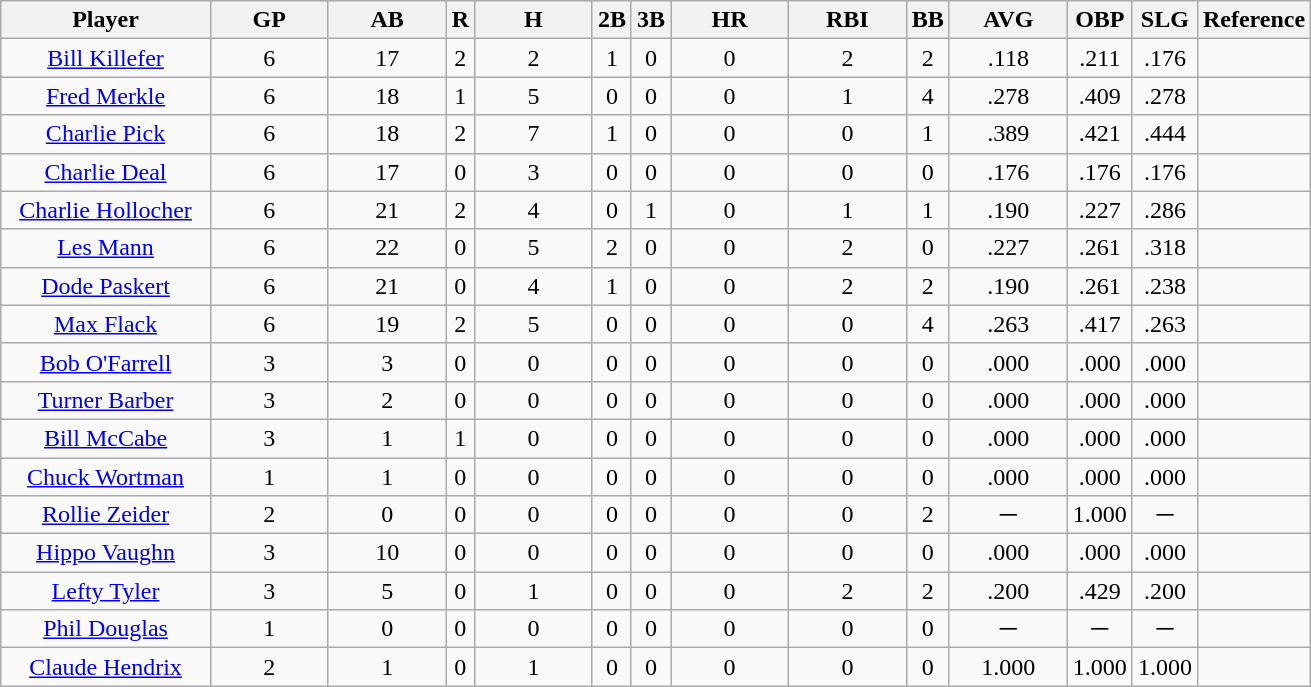<table class="wikitable sortable" style="text-align:center">
<tr>
<th width="16%">Player</th>
<th width="9%">GP</th>
<th width="9%">AB</th>
<th>R</th>
<th width="9%">H</th>
<th>2B</th>
<th>3B</th>
<th width="9%">HR</th>
<th width="9%">RBI</th>
<th>BB</th>
<th width="9%">AVG</th>
<th>OBP</th>
<th>SLG</th>
<th>Reference</th>
</tr>
<tr>
<td><a href='#'>Bill Killefer</a></td>
<td>6</td>
<td>17</td>
<td>2</td>
<td>2</td>
<td>1</td>
<td>0</td>
<td>0</td>
<td>2</td>
<td>2</td>
<td>.118</td>
<td>.211</td>
<td>.176</td>
<td></td>
</tr>
<tr>
<td><a href='#'>Fred Merkle</a></td>
<td>6</td>
<td>18</td>
<td>1</td>
<td>5</td>
<td>0</td>
<td>0</td>
<td>0</td>
<td>1</td>
<td>4</td>
<td>.278</td>
<td>.409</td>
<td>.278</td>
<td></td>
</tr>
<tr>
<td><a href='#'>Charlie Pick</a></td>
<td>6</td>
<td>18</td>
<td>2</td>
<td>7</td>
<td>1</td>
<td>0</td>
<td>0</td>
<td>0</td>
<td>1</td>
<td>.389</td>
<td>.421</td>
<td>.444</td>
<td></td>
</tr>
<tr>
<td><a href='#'>Charlie Deal</a></td>
<td>6</td>
<td>17</td>
<td>0</td>
<td>3</td>
<td>0</td>
<td>0</td>
<td>0</td>
<td>0</td>
<td>0</td>
<td>.176</td>
<td>.176</td>
<td>.176</td>
<td></td>
</tr>
<tr>
<td><a href='#'>Charlie Hollocher</a></td>
<td>6</td>
<td>21</td>
<td>2</td>
<td>4</td>
<td>0</td>
<td>1</td>
<td>0</td>
<td>1</td>
<td>1</td>
<td>.190</td>
<td>.227</td>
<td>.286</td>
<td></td>
</tr>
<tr>
<td><a href='#'>Les Mann</a></td>
<td>6</td>
<td>22</td>
<td>0</td>
<td>5</td>
<td>2</td>
<td>0</td>
<td>0</td>
<td>2</td>
<td>0</td>
<td>.227</td>
<td>.261</td>
<td>.318</td>
<td></td>
</tr>
<tr>
<td><a href='#'>Dode Paskert</a></td>
<td>6</td>
<td>21</td>
<td>0</td>
<td>4</td>
<td>1</td>
<td>0</td>
<td>0</td>
<td>2</td>
<td>2</td>
<td>.190</td>
<td>.261</td>
<td>.238</td>
<td></td>
</tr>
<tr>
<td><a href='#'>Max Flack</a></td>
<td>6</td>
<td>19</td>
<td>2</td>
<td>5</td>
<td>0</td>
<td>0</td>
<td>0</td>
<td>0</td>
<td>4</td>
<td>.263</td>
<td>.417</td>
<td>.263</td>
<td></td>
</tr>
<tr>
<td><a href='#'>Bob O'Farrell</a></td>
<td>3</td>
<td>3</td>
<td>0</td>
<td>0</td>
<td>0</td>
<td>0</td>
<td>0</td>
<td>0</td>
<td>0</td>
<td>.000</td>
<td>.000</td>
<td>.000</td>
<td></td>
</tr>
<tr>
<td><a href='#'>Turner Barber</a></td>
<td>3</td>
<td>2</td>
<td>0</td>
<td>0</td>
<td>0</td>
<td>0</td>
<td>0</td>
<td>0</td>
<td>0</td>
<td>.000</td>
<td>.000</td>
<td>.000</td>
<td></td>
</tr>
<tr>
<td><a href='#'>Bill McCabe</a></td>
<td>3</td>
<td>1</td>
<td>1</td>
<td>0</td>
<td>0</td>
<td>0</td>
<td>0</td>
<td>0</td>
<td>0</td>
<td>.000</td>
<td>.000</td>
<td>.000</td>
<td></td>
</tr>
<tr>
<td><a href='#'>Chuck Wortman</a></td>
<td>1</td>
<td>1</td>
<td>0</td>
<td>0</td>
<td>0</td>
<td>0</td>
<td>0</td>
<td>0</td>
<td>0</td>
<td>.000</td>
<td>.000</td>
<td>.000</td>
<td></td>
</tr>
<tr>
<td><a href='#'>Rollie Zeider</a></td>
<td>2</td>
<td>0</td>
<td>0</td>
<td>0</td>
<td>0</td>
<td>0</td>
<td>0</td>
<td>0</td>
<td>2</td>
<td>─</td>
<td>1.000</td>
<td>─</td>
<td></td>
</tr>
<tr>
<td><a href='#'>Hippo Vaughn</a></td>
<td>3</td>
<td>10</td>
<td>0</td>
<td>0</td>
<td>0</td>
<td>0</td>
<td>0</td>
<td>0</td>
<td>0</td>
<td>.000</td>
<td>.000</td>
<td>.000</td>
<td></td>
</tr>
<tr>
<td><a href='#'>Lefty Tyler</a></td>
<td>3</td>
<td>5</td>
<td>0</td>
<td>1</td>
<td>0</td>
<td>0</td>
<td>0</td>
<td>2</td>
<td>2</td>
<td>.200</td>
<td>.429</td>
<td>.200</td>
<td></td>
</tr>
<tr>
<td><a href='#'>Phil Douglas</a></td>
<td>1</td>
<td>0</td>
<td>0</td>
<td>0</td>
<td>0</td>
<td>0</td>
<td>0</td>
<td>0</td>
<td>0</td>
<td>─</td>
<td>─</td>
<td>─</td>
<td></td>
</tr>
<tr>
<td><a href='#'>Claude Hendrix</a></td>
<td>2</td>
<td>1</td>
<td>0</td>
<td>1</td>
<td>0</td>
<td>0</td>
<td>0</td>
<td>0</td>
<td>0</td>
<td>1.000</td>
<td>1.000</td>
<td>1.000</td>
<td></td>
</tr>
</table>
